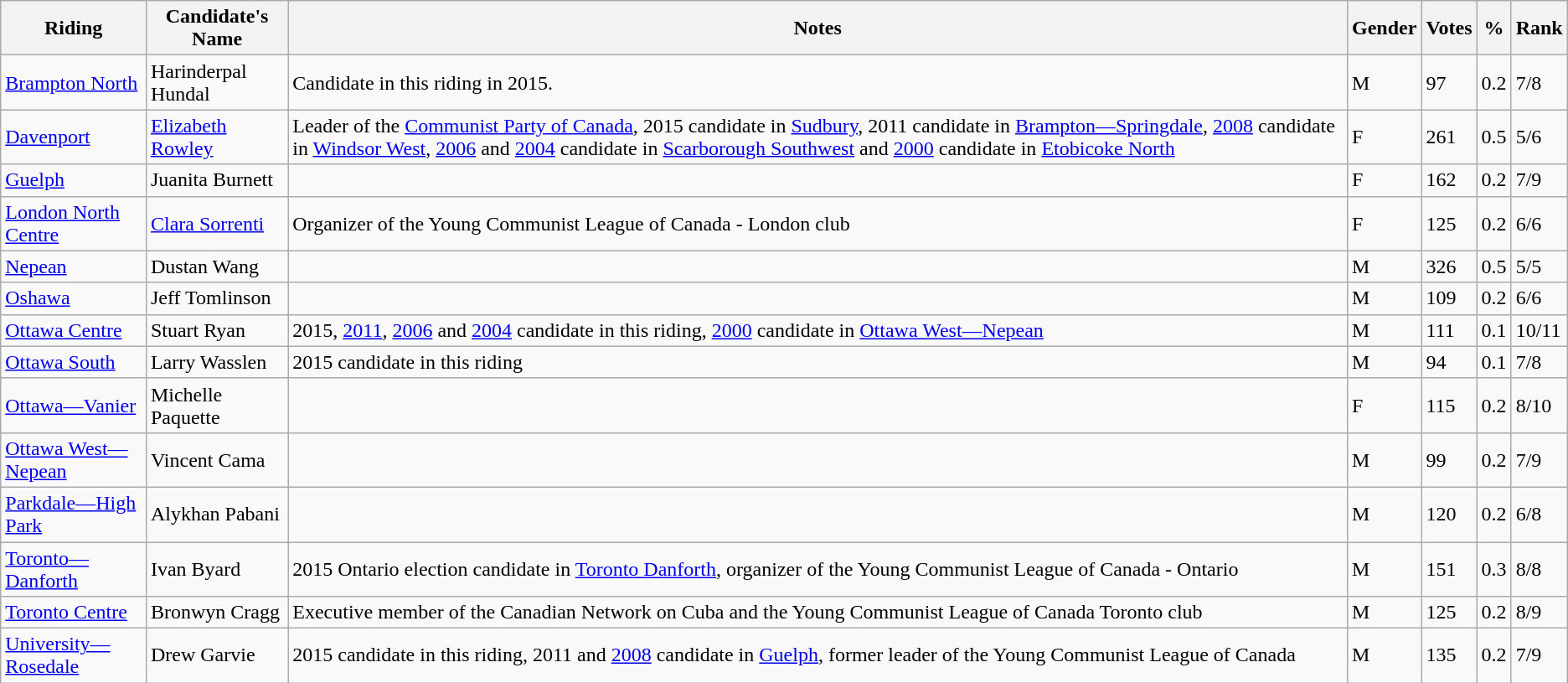<table class="wikitable">
<tr>
<th>Riding<br></th>
<th>Candidate's Name</th>
<th>Notes</th>
<th>Gender</th>
<th>Votes</th>
<th>%</th>
<th>Rank</th>
</tr>
<tr>
<td><a href='#'>Brampton North</a></td>
<td>Harinderpal Hundal</td>
<td>Candidate in this riding in 2015.</td>
<td>M</td>
<td>97</td>
<td>0.2</td>
<td>7/8</td>
</tr>
<tr>
<td><a href='#'>Davenport</a></td>
<td><a href='#'>Elizabeth Rowley</a></td>
<td>Leader of the <a href='#'>Communist Party of Canada</a>, 2015 candidate in <a href='#'>Sudbury</a>, 2011 candidate in <a href='#'>Brampton—Springdale</a>, <a href='#'>2008</a> candidate in <a href='#'>Windsor West</a>, <a href='#'>2006</a> and <a href='#'>2004</a> candidate in <a href='#'>Scarborough Southwest</a> and <a href='#'>2000</a> candidate in <a href='#'>Etobicoke North</a></td>
<td>F</td>
<td>261</td>
<td>0.5</td>
<td>5/6</td>
</tr>
<tr>
<td><a href='#'>Guelph</a></td>
<td>Juanita Burnett</td>
<td></td>
<td>F</td>
<td>162</td>
<td>0.2</td>
<td>7/9</td>
</tr>
<tr>
<td><a href='#'>London North Centre</a></td>
<td><a href='#'>Clara Sorrenti</a></td>
<td>Organizer of the Young Communist League of Canada - London club</td>
<td>F</td>
<td>125</td>
<td>0.2</td>
<td>6/6</td>
</tr>
<tr>
<td><a href='#'>Nepean</a></td>
<td>Dustan Wang</td>
<td></td>
<td>M</td>
<td>326</td>
<td>0.5</td>
<td>5/5</td>
</tr>
<tr>
<td><a href='#'>Oshawa</a></td>
<td>Jeff Tomlinson</td>
<td></td>
<td>M</td>
<td>109</td>
<td>0.2</td>
<td>6/6</td>
</tr>
<tr>
<td><a href='#'>Ottawa Centre</a></td>
<td>Stuart Ryan</td>
<td>2015, <a href='#'>2011</a>, <a href='#'>2006</a> and <a href='#'>2004</a> candidate in this riding, <a href='#'>2000</a> candidate in <a href='#'>Ottawa West—Nepean</a></td>
<td>M</td>
<td>111</td>
<td>0.1</td>
<td>10/11</td>
</tr>
<tr>
<td><a href='#'>Ottawa South</a></td>
<td>Larry Wasslen</td>
<td>2015 candidate in this riding</td>
<td>M</td>
<td>94</td>
<td>0.1</td>
<td>7/8</td>
</tr>
<tr>
<td><a href='#'>Ottawa—Vanier</a></td>
<td>Michelle Paquette</td>
<td></td>
<td>F</td>
<td>115</td>
<td>0.2</td>
<td>8/10</td>
</tr>
<tr>
<td><a href='#'>Ottawa West—Nepean</a></td>
<td>Vincent Cama</td>
<td></td>
<td>M</td>
<td>99</td>
<td>0.2</td>
<td>7/9</td>
</tr>
<tr>
<td><a href='#'>Parkdale—High Park</a></td>
<td>Alykhan Pabani</td>
<td></td>
<td>M</td>
<td>120</td>
<td>0.2</td>
<td>6/8</td>
</tr>
<tr>
<td><a href='#'>Toronto—Danforth</a></td>
<td>Ivan Byard</td>
<td>2015 Ontario election candidate in <a href='#'>Toronto Danforth</a>, organizer of the Young Communist League of Canada - Ontario</td>
<td>M</td>
<td>151</td>
<td>0.3</td>
<td>8/8</td>
</tr>
<tr>
<td><a href='#'>Toronto Centre</a></td>
<td>Bronwyn Cragg</td>
<td>Executive member of the Canadian Network on Cuba and the Young Communist League of Canada Toronto club</td>
<td>M</td>
<td>125</td>
<td>0.2</td>
<td>8/9</td>
</tr>
<tr>
<td><a href='#'>University—Rosedale</a></td>
<td>Drew Garvie</td>
<td>2015 candidate in this riding, 2011 and <a href='#'>2008</a> candidate in <a href='#'>Guelph</a>, former leader of the Young Communist League of Canada</td>
<td>M</td>
<td>135</td>
<td>0.2</td>
<td>7/9</td>
</tr>
</table>
